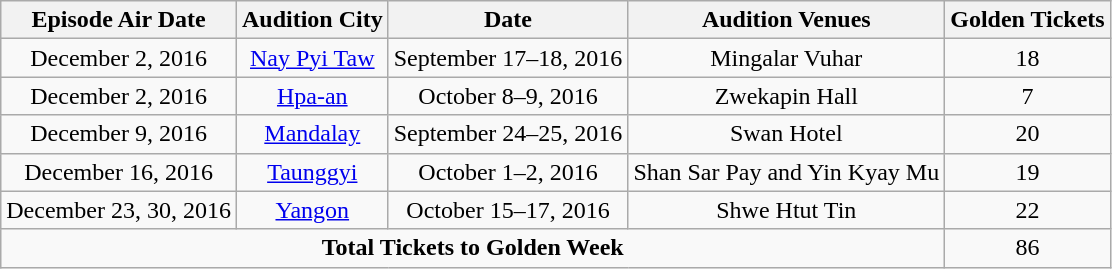<table class="wikitable" style="text-align:center;">
<tr>
<th>Episode Air Date</th>
<th>Audition City</th>
<th>Date</th>
<th>Audition Venues</th>
<th>Golden Tickets</th>
</tr>
<tr>
<td>December 2, 2016</td>
<td><a href='#'>Nay Pyi Taw</a></td>
<td>September 17–18, 2016</td>
<td>Mingalar Vuhar</td>
<td>18</td>
</tr>
<tr>
<td>December 2, 2016</td>
<td><a href='#'>Hpa-an</a></td>
<td>October 8–9, 2016</td>
<td>Zwekapin Hall</td>
<td>7</td>
</tr>
<tr>
<td>December 9, 2016</td>
<td><a href='#'>Mandalay</a></td>
<td>September 24–25, 2016</td>
<td>Swan Hotel</td>
<td>20</td>
</tr>
<tr>
<td>December 16, 2016</td>
<td><a href='#'>Taunggyi</a></td>
<td>October 1–2, 2016</td>
<td>Shan Sar Pay and Yin Kyay Mu</td>
<td>19</td>
</tr>
<tr>
<td>December 23, 30, 2016</td>
<td><a href='#'>Yangon</a></td>
<td>October 15–17, 2016</td>
<td>Shwe Htut Tin</td>
<td>22</td>
</tr>
<tr>
<td colspan="4"><strong>Total Tickets to Golden Week</strong></td>
<td>86</td>
</tr>
</table>
